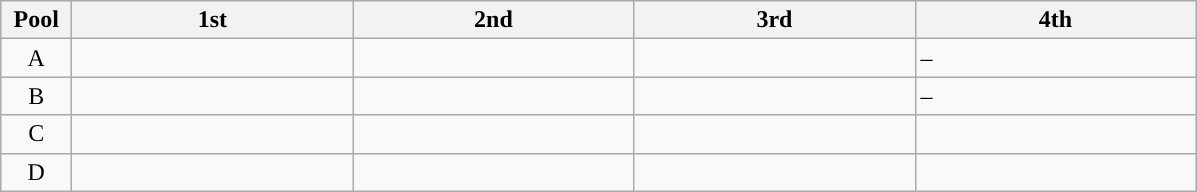<table class="wikitable" style="text-align:left;">
<tr>
<th width=40>Pool</th>
<th width=180>1st</th>
<th width=180>2nd</th>
<th width=180>3rd</th>
<th width=180>4th</th>
</tr>
<tr>
<td style="text-align:center">A</td>
<td></td>
<td></td>
<td></td>
<td>–</td>
</tr>
<tr>
<td style="text-align:center">B</td>
<td></td>
<td></td>
<td></td>
<td>–</td>
</tr>
<tr>
<td style="text-align:center">C</td>
<td></td>
<td></td>
<td></td>
<td></td>
</tr>
<tr>
<td style="text-align:center">D</td>
<td></td>
<td></td>
<td></td>
<td></td>
</tr>
</table>
